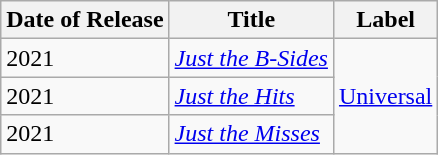<table class="wikitable">
<tr>
<th>Date of Release</th>
<th>Title</th>
<th>Label</th>
</tr>
<tr>
<td>2021</td>
<td><em><a href='#'>Just the B-Sides</a></em></td>
<td rowspan="3"><a href='#'>Universal</a></td>
</tr>
<tr>
<td>2021</td>
<td><em><a href='#'>Just the Hits</a></em></td>
</tr>
<tr>
<td>2021</td>
<td><em><a href='#'>Just the Misses</a></em></td>
</tr>
</table>
